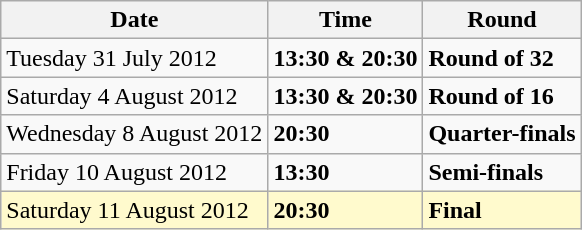<table class="wikitable">
<tr>
<th>Date</th>
<th>Time</th>
<th>Round</th>
</tr>
<tr>
<td>Tuesday 31 July 2012</td>
<td><strong>13:30 & 20:30</strong></td>
<td><strong>Round of 32</strong></td>
</tr>
<tr>
<td>Saturday 4 August 2012</td>
<td><strong>13:30 & 20:30</strong></td>
<td><strong>Round of 16</strong></td>
</tr>
<tr>
<td>Wednesday 8 August 2012</td>
<td><strong>20:30</strong></td>
<td><strong>Quarter-finals</strong></td>
</tr>
<tr>
<td>Friday 10 August 2012</td>
<td><strong>13:30</strong></td>
<td><strong>Semi-finals</strong></td>
</tr>
<tr>
<td style=background:lemonchiffon>Saturday 11 August 2012</td>
<td style=background:lemonchiffon><strong>20:30</strong></td>
<td style=background:lemonchiffon><strong>Final</strong></td>
</tr>
</table>
